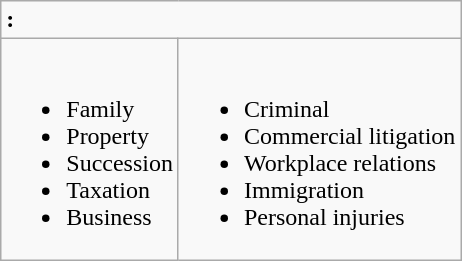<table class="wikitable">
<tr>
<td colspan="2"><strong>:</strong></td>
</tr>
<tr>
<td><br><ul><li>Family</li><li>Property</li><li>Succession</li><li>Taxation</li><li>Business</li></ul></td>
<td><br><ul><li>Criminal</li><li>Commercial litigation</li><li>Workplace relations</li><li>Immigration</li><li>Personal injuries</li></ul></td>
</tr>
</table>
